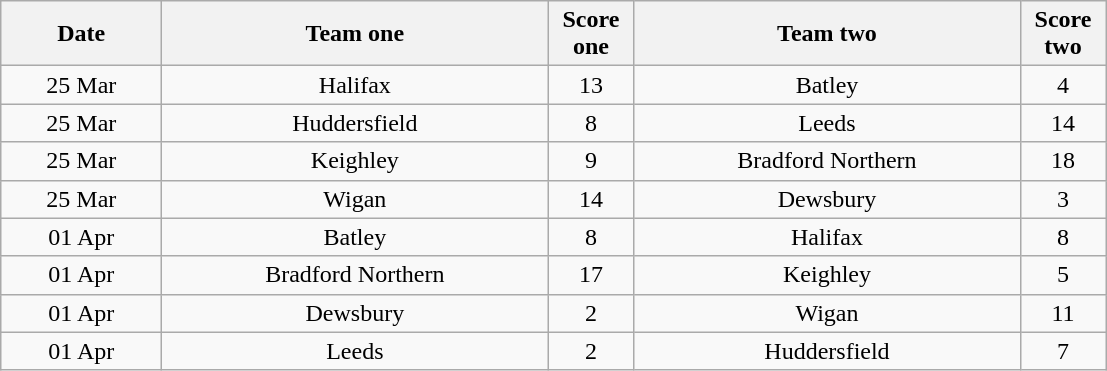<table class="wikitable" style="text-align: center">
<tr>
<th width=100>Date</th>
<th width=250>Team one</th>
<th width=50>Score one</th>
<th width=250>Team two</th>
<th width=50>Score two</th>
</tr>
<tr>
<td>25 Mar</td>
<td>Halifax</td>
<td>13</td>
<td>Batley</td>
<td>4</td>
</tr>
<tr>
<td>25 Mar</td>
<td>Huddersfield</td>
<td>8</td>
<td>Leeds</td>
<td>14</td>
</tr>
<tr>
<td>25 Mar</td>
<td>Keighley</td>
<td>9</td>
<td>Bradford Northern</td>
<td>18</td>
</tr>
<tr>
<td>25 Mar</td>
<td>Wigan</td>
<td>14</td>
<td>Dewsbury</td>
<td>3</td>
</tr>
<tr>
<td>01 Apr</td>
<td>Batley</td>
<td>8</td>
<td>Halifax</td>
<td>8</td>
</tr>
<tr>
<td>01 Apr</td>
<td>Bradford Northern</td>
<td>17</td>
<td>Keighley</td>
<td>5</td>
</tr>
<tr>
<td>01 Apr</td>
<td>Dewsbury</td>
<td>2</td>
<td>Wigan</td>
<td>11</td>
</tr>
<tr>
<td>01 Apr</td>
<td>Leeds</td>
<td>2</td>
<td>Huddersfield</td>
<td>7</td>
</tr>
</table>
